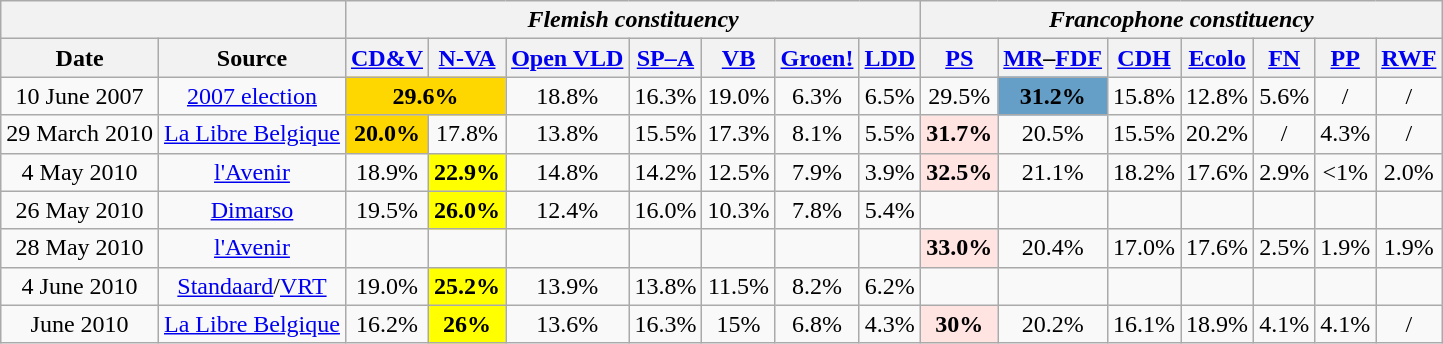<table class="wikitable" style="text-align:center">
<tr>
<th colspan=2></th>
<th colspan=7><em>Flemish constituency</em></th>
<th colspan=7><em>Francophone constituency</em></th>
</tr>
<tr>
<th>Date</th>
<th>Source</th>
<th><a href='#'>CD&V</a></th>
<th><a href='#'>N-VA</a></th>
<th><a href='#'>Open VLD</a></th>
<th><a href='#'>SP–A</a></th>
<th><a href='#'>VB</a></th>
<th><a href='#'>Groen!</a></th>
<th><a href='#'>LDD</a></th>
<th><a href='#'>PS</a></th>
<th><a href='#'>MR</a>–<a href='#'>FDF</a></th>
<th><a href='#'>CDH</a></th>
<th><a href='#'>Ecolo</a></th>
<th><a href='#'>FN</a></th>
<th><a href='#'>PP</a></th>
<th><a href='#'>RWF</a></th>
</tr>
<tr>
<td>10 June 2007</td>
<td><a href='#'>2007 election</a></td>
<td style="background:gold;" colspan="2"><strong>29.6%</strong></td>
<td>18.8%</td>
<td>16.3%</td>
<td>19.0%</td>
<td>6.3%</td>
<td>6.5%</td>
<td>29.5%</td>
<td style="background:#659ec7;"><strong>31.2%</strong></td>
<td>15.8%</td>
<td>12.8%</td>
<td>5.6%</td>
<td>/</td>
<td>/</td>
</tr>
<tr>
<td>29 March 2010</td>
<td><a href='#'>La Libre Belgique</a></td>
<td style="background:gold;"><strong>20.0%</strong></td>
<td>17.8%</td>
<td>13.8%</td>
<td>15.5%</td>
<td>17.3%</td>
<td>8.1%</td>
<td>5.5%</td>
<td style="background:#ffe4e1;"><strong>31.7%</strong></td>
<td>20.5%</td>
<td>15.5%</td>
<td>20.2%</td>
<td>/</td>
<td>4.3%</td>
<td>/</td>
</tr>
<tr>
<td>4 May 2010</td>
<td><a href='#'>l'Avenir</a></td>
<td>18.9%</td>
<td style="background:yellow;"><strong>22.9%</strong></td>
<td>14.8%</td>
<td>14.2%</td>
<td>12.5%</td>
<td>7.9%</td>
<td>3.9%</td>
<td style="background:#ffe4e1;"><strong>32.5%</strong></td>
<td>21.1%</td>
<td>18.2%</td>
<td>17.6%</td>
<td>2.9%</td>
<td><1%</td>
<td>2.0%</td>
</tr>
<tr>
<td>26 May 2010</td>
<td><a href='#'>Dimarso</a></td>
<td>19.5%</td>
<td style="background:yellow;"><strong>26.0%</strong></td>
<td>12.4%</td>
<td>16.0%</td>
<td>10.3%</td>
<td>7.8%</td>
<td>5.4%</td>
<td></td>
<td></td>
<td></td>
<td></td>
<td></td>
<td></td>
<td></td>
</tr>
<tr>
<td>28 May 2010</td>
<td><a href='#'>l'Avenir</a></td>
<td></td>
<td></td>
<td></td>
<td></td>
<td></td>
<td></td>
<td></td>
<td style="background:#ffe4e1;"><strong>33.0%</strong></td>
<td>20.4%</td>
<td>17.0%</td>
<td>17.6%</td>
<td>2.5%</td>
<td>1.9%</td>
<td>1.9%</td>
</tr>
<tr>
<td>4 June 2010</td>
<td><a href='#'>Standaard</a>/<a href='#'>VRT</a></td>
<td>19.0%</td>
<td style="background:yellow;"><strong>25.2%</strong></td>
<td>13.9%</td>
<td>13.8%</td>
<td>11.5%</td>
<td>8.2%</td>
<td>6.2%</td>
<td></td>
<td></td>
<td></td>
<td></td>
<td></td>
<td></td>
</tr>
<tr>
<td>June 2010</td>
<td><a href='#'>La Libre Belgique</a></td>
<td>16.2%</td>
<td style="background:yellow;"><strong>26%</strong></td>
<td>13.6%</td>
<td>16.3%</td>
<td>15%</td>
<td>6.8%</td>
<td>4.3%</td>
<td style="background:#ffe4e1;"><strong>30%</strong></td>
<td>20.2%</td>
<td>16.1%</td>
<td>18.9%</td>
<td>4.1%</td>
<td>4.1%</td>
<td>/</td>
</tr>
</table>
